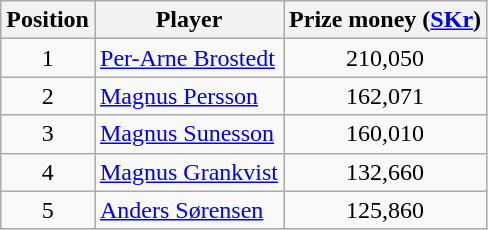<table class="wikitable">
<tr>
<th>Position</th>
<th>Player</th>
<th>Prize money (<a href='#'>SKr</a>)</th>
</tr>
<tr>
<td align=center>1</td>
<td> <a href='#'>Per-Arne Brostedt</a></td>
<td align=center>210,050</td>
</tr>
<tr>
<td align=center>2</td>
<td> <a href='#'>Magnus Persson</a></td>
<td align=center>162,071</td>
</tr>
<tr>
<td align=center>3</td>
<td> <a href='#'>Magnus Sunesson</a></td>
<td align=center>160,010</td>
</tr>
<tr>
<td align=center>4</td>
<td> <a href='#'>Magnus Grankvist</a></td>
<td align=center>132,660</td>
</tr>
<tr>
<td align=center>5</td>
<td> <a href='#'>Anders Sørensen</a></td>
<td align=center>125,860</td>
</tr>
</table>
